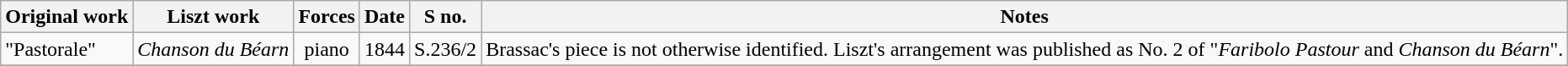<table class="wikitable">
<tr>
<th>Original work</th>
<th>Liszt work</th>
<th>Forces</th>
<th>Date</th>
<th>S no.</th>
<th>Notes</th>
</tr>
<tr>
<td>"Pastorale"</td>
<td><em>Chanson du Béarn</em></td>
<td style="text-align: center">piano</td>
<td>1844</td>
<td>S.236/2</td>
<td>Brassac's piece is not otherwise identified.  Liszt's arrangement was published as No. 2 of "<em>Faribolo Pastour</em> and <em>Chanson du Béarn</em>".</td>
</tr>
<tr>
</tr>
</table>
